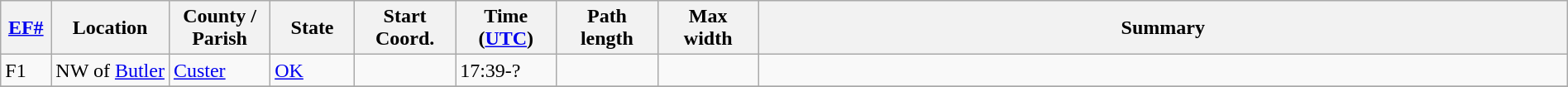<table class="wikitable sortable" style="width:100%;">
<tr>
<th scope="col"  style="width:3%; text-align:center;"><a href='#'>EF#</a></th>
<th scope="col"  style="width:7%; text-align:center;" class="unsortable">Location</th>
<th scope="col"  style="width:6%; text-align:center;" class="unsortable">County / Parish</th>
<th scope="col"  style="width:5%; text-align:center;">State</th>
<th scope="col"  style="width:6%; text-align:center;">Start Coord.</th>
<th scope="col"  style="width:6%; text-align:center;">Time (<a href='#'>UTC</a>)</th>
<th scope="col"  style="width:6%; text-align:center;">Path length</th>
<th scope="col"  style="width:6%; text-align:center;">Max width</th>
<th scope="col" class="unsortable" style="width:48%; text-align:center;">Summary</th>
</tr>
<tr>
<td bgcolor=>F1</td>
<td>NW of <a href='#'>Butler</a></td>
<td><a href='#'>Custer</a></td>
<td><a href='#'>OK</a></td>
<td></td>
<td>17:39-?</td>
<td></td>
<td></td>
<td></td>
</tr>
<tr>
</tr>
</table>
